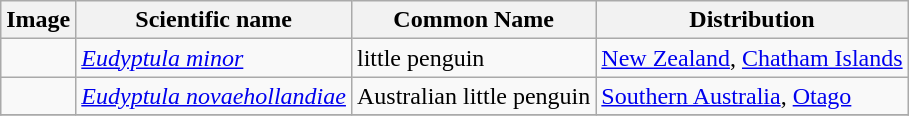<table class="wikitable">
<tr>
<th>Image</th>
<th>Scientific name</th>
<th>Common Name</th>
<th>Distribution</th>
</tr>
<tr>
<td></td>
<td><em><a href='#'>Eudyptula minor</a></em></td>
<td>little penguin</td>
<td><a href='#'>New Zealand</a>, <a href='#'>Chatham Islands</a></td>
</tr>
<tr>
<td></td>
<td><em><a href='#'>Eudyptula novaehollandiae</a></em></td>
<td>Australian little penguin</td>
<td><a href='#'>Southern Australia</a>, <a href='#'>Otago</a></td>
</tr>
<tr>
</tr>
</table>
